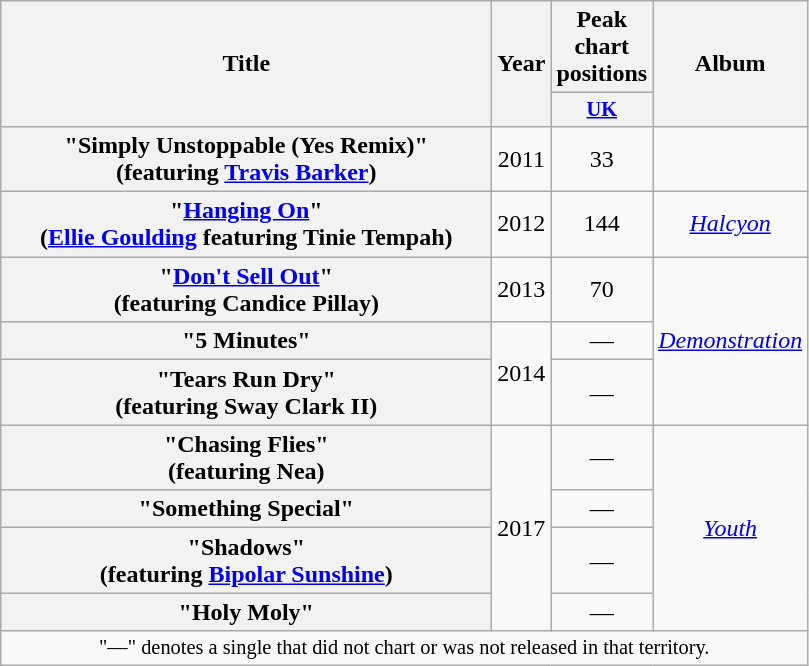<table class="wikitable plainrowheaders" style="text-align:center;">
<tr>
<th scope="col" rowspan="2" style="width:20em;">Title</th>
<th scope="col" rowspan="2" style="width:1em;">Year</th>
<th scope="col">Peak chart positions</th>
<th scope="col" rowspan="2">Album</th>
</tr>
<tr>
<th scope="col" style="width:3em;font-size:85%;"><a href='#'>UK</a></th>
</tr>
<tr>
<th scope="row">"Simply Unstoppable (Yes Remix)"<br><span>(featuring <a href='#'>Travis Barker</a>)</span></th>
<td>2011</td>
<td>33</td>
<td></td>
</tr>
<tr>
<th scope="row">"<a href='#'>Hanging On</a>"<br><span>(<a href='#'>Ellie Goulding</a> featuring Tinie Tempah)</span></th>
<td>2012</td>
<td>144</td>
<td><em><a href='#'>Halcyon</a></em></td>
</tr>
<tr>
<th scope="row">"<a href='#'>Don't Sell Out</a>"<br><span>(featuring Candice Pillay)</span></th>
<td>2013</td>
<td>70</td>
<td rowspan="3"><em><a href='#'>Demonstration</a></em></td>
</tr>
<tr>
<th scope="row">"5 Minutes"</th>
<td rowspan="2">2014</td>
<td>—</td>
</tr>
<tr>
<th scope="row">"Tears Run Dry"<br><span>(featuring Sway Clark II)</span></th>
<td>—</td>
</tr>
<tr>
<th scope="row">"Chasing Flies"<br><span>(featuring Nea)</span></th>
<td rowspan="4">2017</td>
<td>—</td>
<td rowspan="4"><em><a href='#'>Youth</a></em></td>
</tr>
<tr>
<th scope="row">"Something Special"</th>
<td>—</td>
</tr>
<tr>
<th scope="row">"Shadows"<br><span>(featuring <a href='#'>Bipolar Sunshine</a>)</span></th>
<td>—</td>
</tr>
<tr>
<th scope="row">"Holy Moly"</th>
<td>—</td>
</tr>
<tr>
<td colspan="17" style="font-size:85%">"—" denotes a single that did not chart or was not released in that territory.</td>
</tr>
</table>
